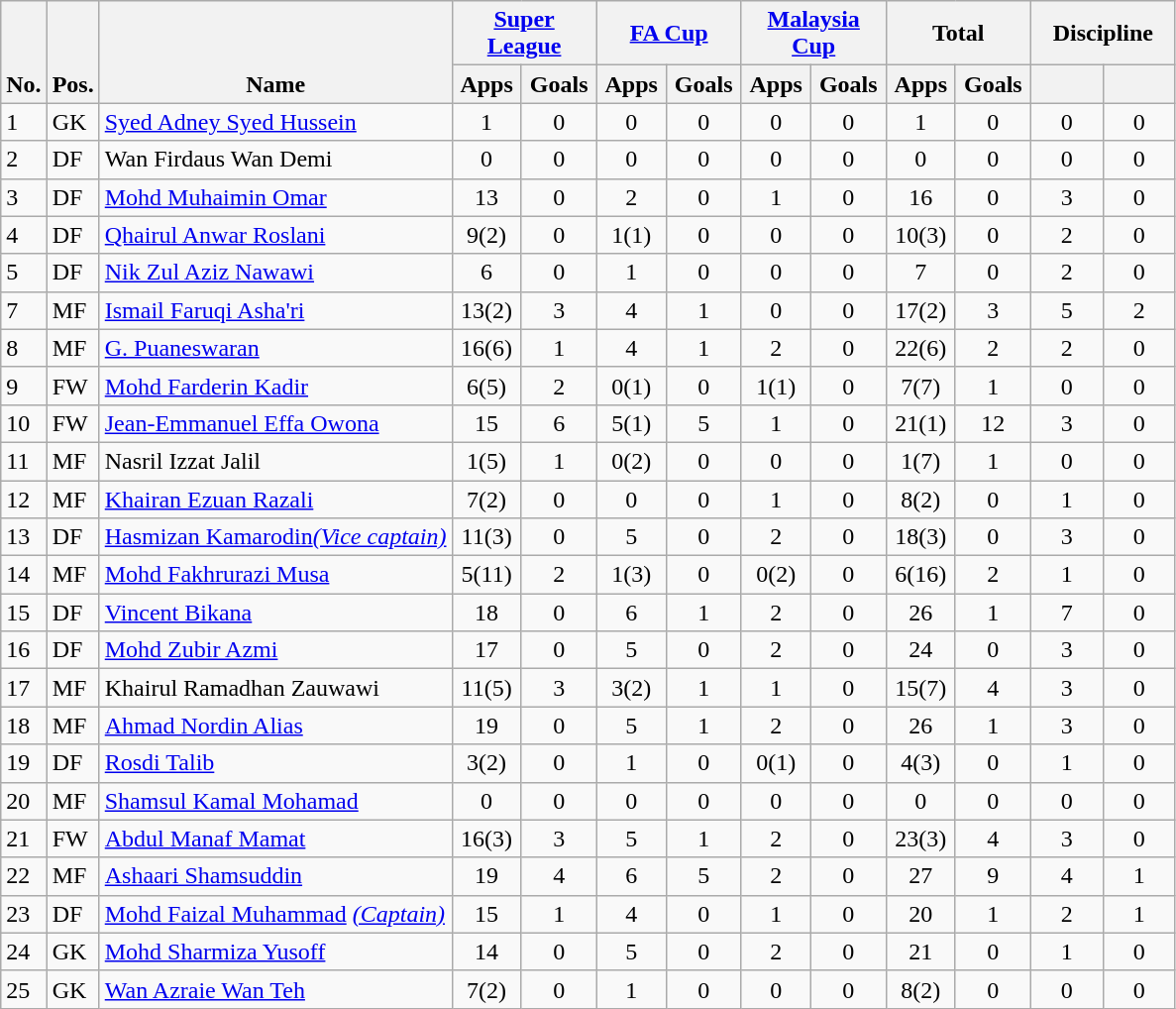<table class="wikitable" style="text-align:center">
<tr>
<th rowspan="2" valign="bottom">No.</th>
<th rowspan="2" valign="bottom">Pos.</th>
<th rowspan="2" valign="bottom">Name</th>
<th colspan="2" width="90"><a href='#'>Super League</a></th>
<th colspan="2" width="90"><a href='#'>FA Cup</a></th>
<th colspan="2" width="90"><a href='#'>Malaysia Cup</a></th>
<th colspan="2" width="90">Total</th>
<th colspan="2" width="90">Discipline</th>
</tr>
<tr>
<th>Apps</th>
<th>Goals</th>
<th>Apps</th>
<th>Goals</th>
<th>Apps</th>
<th>Goals</th>
<th>Apps</th>
<th>Goals</th>
<th></th>
<th></th>
</tr>
<tr>
<td align="left">1</td>
<td align="left">GK</td>
<td align="left"> <a href='#'>Syed Adney Syed Hussein</a></td>
<td>1</td>
<td>0</td>
<td>0</td>
<td>0</td>
<td>0</td>
<td>0</td>
<td>1</td>
<td>0</td>
<td>0</td>
<td>0</td>
</tr>
<tr>
<td align="left">2</td>
<td align="left">DF</td>
<td align="left"> Wan Firdaus Wan Demi</td>
<td>0</td>
<td>0</td>
<td>0</td>
<td>0</td>
<td>0</td>
<td>0</td>
<td>0</td>
<td>0</td>
<td>0</td>
<td>0</td>
</tr>
<tr>
<td align="left">3</td>
<td align="left">DF</td>
<td align="left"> <a href='#'>Mohd Muhaimin Omar</a></td>
<td>13</td>
<td>0</td>
<td>2</td>
<td>0</td>
<td>1</td>
<td>0</td>
<td>16</td>
<td>0</td>
<td>3</td>
<td>0</td>
</tr>
<tr>
<td align="left">4</td>
<td align="left">DF</td>
<td align="left"> <a href='#'>Qhairul Anwar Roslani</a></td>
<td>9(2)</td>
<td>0</td>
<td>1(1)</td>
<td>0</td>
<td>0</td>
<td>0</td>
<td>10(3)</td>
<td>0</td>
<td>2</td>
<td>0</td>
</tr>
<tr>
<td align="left">5</td>
<td align="left">DF</td>
<td align="left"> <a href='#'>Nik Zul Aziz Nawawi</a></td>
<td>6</td>
<td>0</td>
<td>1</td>
<td>0</td>
<td>0</td>
<td>0</td>
<td>7</td>
<td>0</td>
<td>2</td>
<td>0</td>
</tr>
<tr>
<td align="left">7</td>
<td align="left">MF</td>
<td align="left"> <a href='#'>Ismail Faruqi Asha'ri</a></td>
<td>13(2)</td>
<td>3</td>
<td>4</td>
<td>1</td>
<td>0</td>
<td>0</td>
<td>17(2)</td>
<td>3</td>
<td>5</td>
<td>2</td>
</tr>
<tr>
<td align="left">8</td>
<td align="left">MF</td>
<td align="left"> <a href='#'>G. Puaneswaran</a></td>
<td>16(6)</td>
<td>1</td>
<td>4</td>
<td>1</td>
<td>2</td>
<td>0</td>
<td>22(6)</td>
<td>2</td>
<td>2</td>
<td>0</td>
</tr>
<tr>
<td align="left">9</td>
<td align="left">FW</td>
<td align="left"> <a href='#'>Mohd Farderin Kadir</a></td>
<td>6(5)</td>
<td>2</td>
<td>0(1)</td>
<td>0</td>
<td>1(1)</td>
<td>0</td>
<td>7(7)</td>
<td>1</td>
<td>0</td>
<td>0</td>
</tr>
<tr>
<td align="left">10</td>
<td align="left">FW</td>
<td align="left"> <a href='#'>Jean-Emmanuel Effa Owona</a></td>
<td>15</td>
<td>6</td>
<td>5(1)</td>
<td>5</td>
<td>1</td>
<td>0</td>
<td>21(1)</td>
<td>12</td>
<td>3</td>
<td>0</td>
</tr>
<tr>
<td align="left">11</td>
<td align="left">MF</td>
<td align="left"> Nasril Izzat Jalil</td>
<td>1(5)</td>
<td>1</td>
<td>0(2)</td>
<td>0</td>
<td>0</td>
<td>0</td>
<td>1(7)</td>
<td>1</td>
<td>0</td>
<td>0</td>
</tr>
<tr>
<td align="left">12</td>
<td align="left">MF</td>
<td align="left"> <a href='#'>Khairan Ezuan Razali</a></td>
<td>7(2)</td>
<td>0</td>
<td>0</td>
<td>0</td>
<td>1</td>
<td>0</td>
<td>8(2)</td>
<td>0</td>
<td>1</td>
<td>0</td>
</tr>
<tr>
<td align="left">13</td>
<td align="left">DF</td>
<td align="left"> <a href='#'>Hasmizan Kamarodin</a><em><a href='#'>(Vice captain)</a></em></td>
<td>11(3)</td>
<td>0</td>
<td>5</td>
<td>0</td>
<td>2</td>
<td>0</td>
<td>18(3)</td>
<td>0</td>
<td>3</td>
<td>0</td>
</tr>
<tr>
<td align="left">14</td>
<td align="left">MF</td>
<td align="left"> <a href='#'>Mohd Fakhrurazi Musa</a></td>
<td>5(11)</td>
<td>2</td>
<td>1(3)</td>
<td>0</td>
<td>0(2)</td>
<td>0</td>
<td>6(16)</td>
<td>2</td>
<td>1</td>
<td>0</td>
</tr>
<tr>
<td align="left">15</td>
<td align="left">DF</td>
<td align="left"> <a href='#'>Vincent Bikana</a></td>
<td>18</td>
<td>0</td>
<td>6</td>
<td>1</td>
<td>2</td>
<td>0</td>
<td>26</td>
<td>1</td>
<td>7</td>
<td>0</td>
</tr>
<tr>
<td align="left">16</td>
<td align="left">DF</td>
<td align="left"> <a href='#'>Mohd Zubir Azmi</a></td>
<td>17</td>
<td>0</td>
<td>5</td>
<td>0</td>
<td>2</td>
<td>0</td>
<td>24</td>
<td>0</td>
<td>3</td>
<td>0</td>
</tr>
<tr>
<td align="left">17</td>
<td align="left">MF</td>
<td align="left"> Khairul Ramadhan Zauwawi</td>
<td>11(5)</td>
<td>3</td>
<td>3(2)</td>
<td>1</td>
<td>1</td>
<td>0</td>
<td>15(7)</td>
<td>4</td>
<td>3</td>
<td>0</td>
</tr>
<tr>
<td align="left">18</td>
<td align="left">MF</td>
<td align="left"> <a href='#'>Ahmad Nordin Alias</a></td>
<td>19</td>
<td>0</td>
<td>5</td>
<td>1</td>
<td>2</td>
<td>0</td>
<td>26</td>
<td>1</td>
<td>3</td>
<td>0</td>
</tr>
<tr>
<td align="left">19</td>
<td align="left">DF</td>
<td align="left"> <a href='#'>Rosdi Talib</a></td>
<td>3(2)</td>
<td>0</td>
<td>1</td>
<td>0</td>
<td>0(1)</td>
<td>0</td>
<td>4(3)</td>
<td>0</td>
<td>1</td>
<td>0</td>
</tr>
<tr>
<td align="left">20</td>
<td align="left">MF</td>
<td align="left"> <a href='#'>Shamsul Kamal Mohamad</a></td>
<td>0</td>
<td>0</td>
<td>0</td>
<td>0</td>
<td>0</td>
<td>0</td>
<td>0</td>
<td>0</td>
<td>0</td>
<td>0</td>
</tr>
<tr>
<td align="left">21</td>
<td align="left">FW</td>
<td align="left"> <a href='#'>Abdul Manaf Mamat</a></td>
<td>16(3)</td>
<td>3</td>
<td>5</td>
<td>1</td>
<td>2</td>
<td>0</td>
<td>23(3)</td>
<td>4</td>
<td>3</td>
<td>0</td>
</tr>
<tr>
<td align="left">22</td>
<td align="left">MF</td>
<td align="left"> <a href='#'>Ashaari Shamsuddin</a></td>
<td>19</td>
<td>4</td>
<td>6</td>
<td>5</td>
<td>2</td>
<td>0</td>
<td>27</td>
<td>9</td>
<td>4</td>
<td>1</td>
</tr>
<tr>
<td align="left">23</td>
<td align="left">DF</td>
<td align="left"> <a href='#'>Mohd Faizal Muhammad</a> <em><a href='#'>(Captain)</a></em></td>
<td>15</td>
<td>1</td>
<td>4</td>
<td>0</td>
<td>1</td>
<td>0</td>
<td>20</td>
<td>1</td>
<td>2</td>
<td>1</td>
</tr>
<tr>
<td align="left">24</td>
<td align="left">GK</td>
<td align="left"> <a href='#'>Mohd Sharmiza Yusoff</a></td>
<td>14</td>
<td>0</td>
<td>5</td>
<td>0</td>
<td>2</td>
<td>0</td>
<td>21</td>
<td>0</td>
<td>1</td>
<td>0</td>
</tr>
<tr>
<td align="left">25</td>
<td align="left">GK</td>
<td align="left"> <a href='#'>Wan Azraie Wan Teh</a></td>
<td>7(2)</td>
<td>0</td>
<td>1</td>
<td>0</td>
<td>0</td>
<td>0</td>
<td>8(2)</td>
<td>0</td>
<td>0</td>
<td>0</td>
</tr>
</table>
